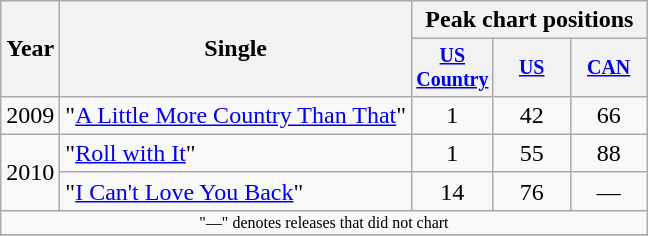<table class="wikitable" style="text-align:center;">
<tr>
<th rowspan=2>Year</th>
<th rowspan=2>Single</th>
<th colspan=3>Peak chart positions</th>
</tr>
<tr style="font-size:smaller;">
<th width=45><a href='#'>US Country</a></th>
<th width=45><a href='#'>US</a></th>
<th width=45><a href='#'>CAN</a></th>
</tr>
<tr>
<td>2009</td>
<td align="left">"<a href='#'>A Little More Country Than That</a>"</td>
<td>1</td>
<td>42</td>
<td>66</td>
</tr>
<tr>
<td rowspan="2">2010</td>
<td align="left">"<a href='#'>Roll with It</a>"</td>
<td>1</td>
<td>55</td>
<td>88</td>
</tr>
<tr>
<td align="left">"<a href='#'>I Can't Love You Back</a>"</td>
<td>14</td>
<td>76</td>
<td>—</td>
</tr>
<tr>
<td colspan="10" style="font-size:8pt">"—" denotes releases that did not chart</td>
</tr>
<tr>
</tr>
</table>
